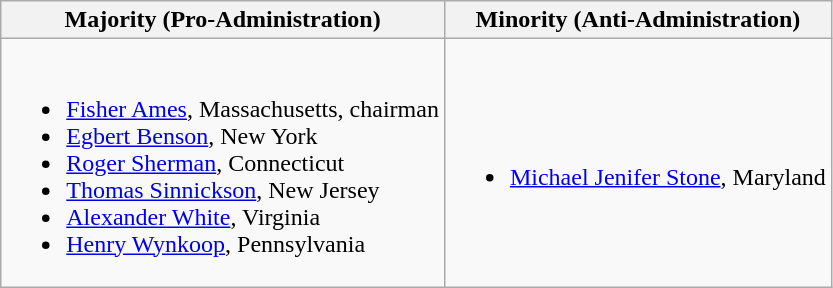<table class=wikitable>
<tr>
<th>Majority (Pro-Administration)</th>
<th>Minority (Anti-Administration)</th>
</tr>
<tr>
<td><br><ul><li><a href='#'>Fisher Ames</a>, Massachusetts, chairman</li><li><a href='#'>Egbert Benson</a>, New York</li><li><a href='#'>Roger Sherman</a>, Connecticut</li><li><a href='#'>Thomas Sinnickson</a>, New Jersey</li><li><a href='#'>Alexander White</a>, Virginia</li><li><a href='#'>Henry Wynkoop</a>, Pennsylvania</li></ul></td>
<td><br><ul><li><a href='#'>Michael Jenifer Stone</a>, Maryland</li></ul></td>
</tr>
</table>
